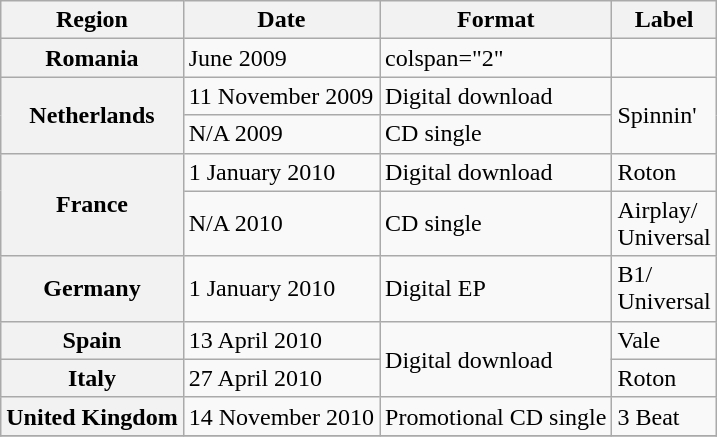<table class="wikitable plainrowheaders unsortable">
<tr>
<th>Region</th>
<th>Date</th>
<th>Format</th>
<th>Label</th>
</tr>
<tr>
<th scope="row">Romania</th>
<td>June 2009</td>
<td>colspan="2" </td>
</tr>
<tr>
<th scope="row" rowspan="2">Netherlands</th>
<td rowspan="1">11 November 2009</td>
<td rowspan="1">Digital download</td>
<td rowspan="2">Spinnin'</td>
</tr>
<tr>
<td rowspan="1">N/A 2009</td>
<td rowspan="1">CD single</td>
</tr>
<tr>
<th scope="row" rowspan="2">France</th>
<td rowspan="1">1 January 2010</td>
<td rowspan="1">Digital download</td>
<td rowspan="1">Roton</td>
</tr>
<tr>
<td rowspan="1">N/A 2010</td>
<td rowspan="1">CD single</td>
<td rowspan="1">Airplay/<br>Universal</td>
</tr>
<tr>
<th scope="row" rowspan="1">Germany</th>
<td rowspan="1">1 January 2010</td>
<td rowspan="1">Digital EP</td>
<td rowspan="1">B1/<br>Universal</td>
</tr>
<tr>
<th scope="row">Spain</th>
<td rowspan="1">13 April 2010</td>
<td rowspan="2">Digital download</td>
<td rowspan="1">Vale</td>
</tr>
<tr>
<th scope="row" rowspan="1">Italy</th>
<td rowspan="1">27 April 2010</td>
<td rowspan="1">Roton</td>
</tr>
<tr>
<th scope="row" rowspan="1">United Kingdom</th>
<td rowspan="1">14 November 2010</td>
<td rowspan="1">Promotional CD single</td>
<td rowspan="1">3 Beat</td>
</tr>
<tr>
</tr>
</table>
